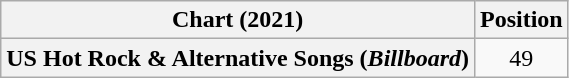<table class="wikitable plainrowheaders" style="text-align:center">
<tr>
<th scope="col">Chart (2021)</th>
<th scope="col">Position</th>
</tr>
<tr>
<th scope="row">US Hot Rock & Alternative Songs (<em>Billboard</em>)</th>
<td>49</td>
</tr>
</table>
